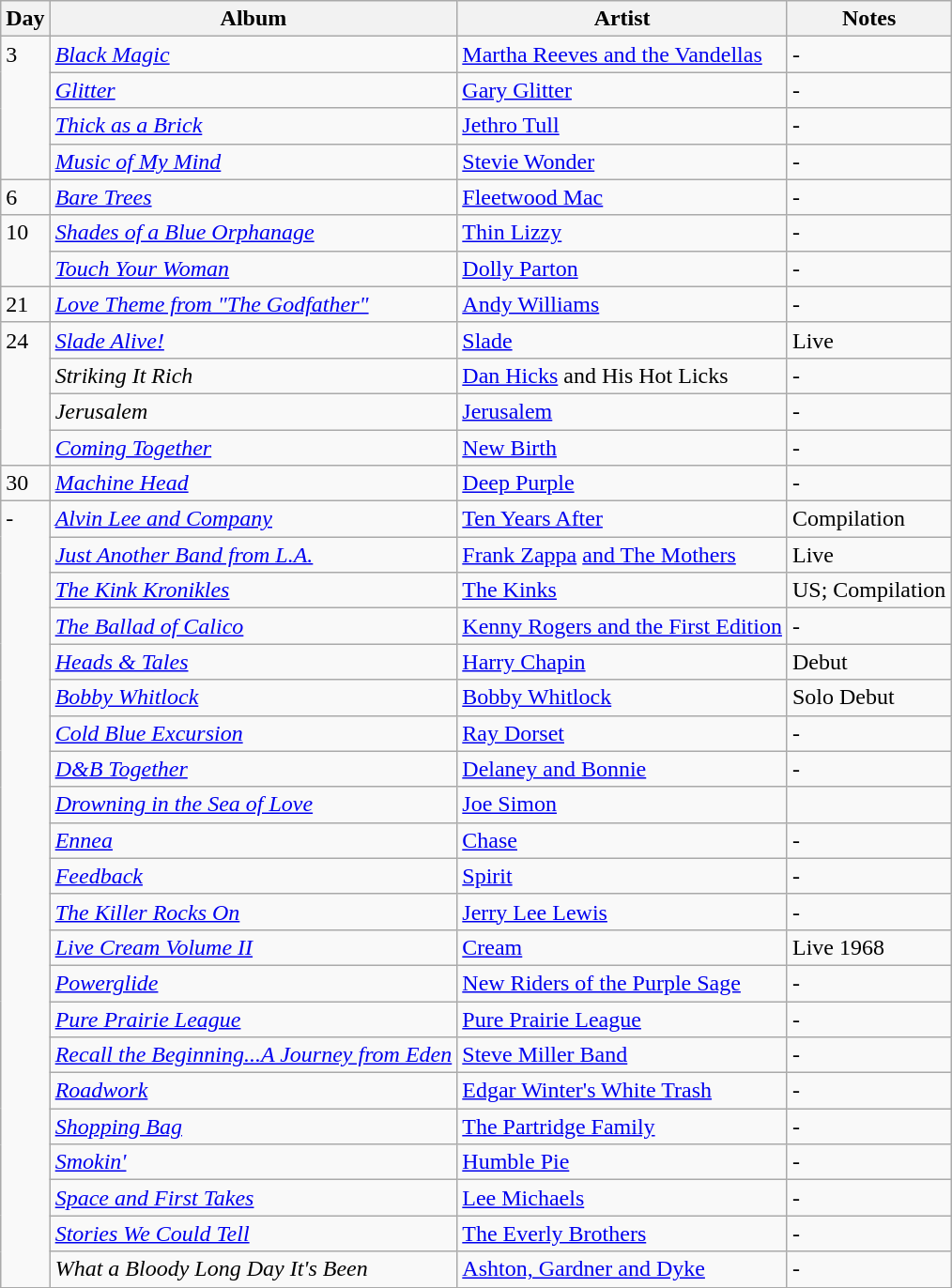<table class="wikitable">
<tr>
<th>Day</th>
<th>Album</th>
<th>Artist</th>
<th>Notes</th>
</tr>
<tr>
<td rowspan="4" valign="top">3</td>
<td><em><a href='#'>Black Magic</a></em></td>
<td><a href='#'>Martha Reeves and the Vandellas</a></td>
<td>-</td>
</tr>
<tr>
<td><em><a href='#'>Glitter</a></em></td>
<td><a href='#'>Gary Glitter</a></td>
<td>-</td>
</tr>
<tr>
<td><em><a href='#'>Thick as a Brick</a></em></td>
<td><a href='#'>Jethro Tull</a></td>
<td>-</td>
</tr>
<tr>
<td><em><a href='#'>Music of My Mind</a></em></td>
<td><a href='#'>Stevie Wonder</a></td>
<td>-</td>
</tr>
<tr>
<td rowspan="1" valign="top">6</td>
<td><em><a href='#'>Bare Trees</a></em></td>
<td><a href='#'>Fleetwood Mac</a></td>
<td>-</td>
</tr>
<tr>
<td rowspan="2" valign="top">10</td>
<td><em><a href='#'>Shades of a Blue Orphanage</a></em></td>
<td><a href='#'>Thin Lizzy</a></td>
<td>-</td>
</tr>
<tr>
<td><em><a href='#'>Touch Your Woman</a></em></td>
<td><a href='#'>Dolly Parton</a></td>
<td>-</td>
</tr>
<tr>
<td rowspan="1" valign="top">21</td>
<td><em><a href='#'>Love Theme from "The Godfather"</a></em></td>
<td><a href='#'>Andy Williams</a></td>
<td>-</td>
</tr>
<tr>
<td rowspan="4" valign="top">24</td>
<td><em><a href='#'>Slade Alive!</a></em></td>
<td><a href='#'>Slade</a></td>
<td>Live</td>
</tr>
<tr>
<td><em>Striking It Rich</em></td>
<td><a href='#'>Dan Hicks</a> and His Hot Licks</td>
<td>-</td>
</tr>
<tr>
<td><em>Jerusalem</em></td>
<td><a href='#'>Jerusalem</a></td>
<td>-</td>
</tr>
<tr>
<td><em><a href='#'>Coming Together</a></em></td>
<td><a href='#'>New Birth</a></td>
<td>-</td>
</tr>
<tr>
<td rowspan="1" valign="top">30</td>
<td><em><a href='#'>Machine Head</a></em></td>
<td><a href='#'>Deep Purple</a></td>
<td>-</td>
</tr>
<tr>
<td rowspan="24" valign="top">-</td>
<td><em><a href='#'>Alvin Lee and Company</a></em></td>
<td><a href='#'>Ten Years After</a></td>
<td>Compilation</td>
</tr>
<tr>
<td><em><a href='#'>Just Another Band from L.A.</a></em></td>
<td><a href='#'>Frank Zappa</a> <a href='#'>and The Mothers</a></td>
<td>Live</td>
</tr>
<tr>
<td><em><a href='#'>The Kink Kronikles</a></em></td>
<td><a href='#'>The Kinks</a></td>
<td>US; Compilation</td>
</tr>
<tr>
<td><em><a href='#'>The Ballad of Calico</a></em></td>
<td><a href='#'>Kenny Rogers and the First Edition</a></td>
<td>-</td>
</tr>
<tr>
<td><em><a href='#'>Heads & Tales</a></em></td>
<td><a href='#'>Harry Chapin</a></td>
<td>Debut</td>
</tr>
<tr>
<td><em><a href='#'>Bobby Whitlock</a></em></td>
<td><a href='#'>Bobby Whitlock</a></td>
<td>Solo Debut</td>
</tr>
<tr>
<td><em><a href='#'>Cold Blue Excursion</a></em></td>
<td><a href='#'>Ray Dorset</a></td>
<td>-</td>
</tr>
<tr>
<td><em><a href='#'>D&B Together</a></em></td>
<td><a href='#'>Delaney and Bonnie</a></td>
<td>-</td>
</tr>
<tr>
<td><em><a href='#'>Drowning in the Sea of Love</a></em></td>
<td><a href='#'>Joe Simon</a></td>
</tr>
<tr>
<td><em><a href='#'>Ennea</a></em></td>
<td><a href='#'>Chase</a></td>
<td>-</td>
</tr>
<tr>
<td><em><a href='#'>Feedback</a></em></td>
<td><a href='#'>Spirit</a></td>
<td>-</td>
</tr>
<tr>
<td><em><a href='#'>The Killer Rocks On</a></em></td>
<td><a href='#'>Jerry Lee Lewis</a></td>
<td>-</td>
</tr>
<tr>
<td><em><a href='#'>Live Cream Volume II</a></em></td>
<td><a href='#'>Cream</a></td>
<td>Live 1968</td>
</tr>
<tr>
<td><em><a href='#'>Powerglide</a></em></td>
<td><a href='#'>New Riders of the Purple Sage</a></td>
<td>-</td>
</tr>
<tr>
<td><em><a href='#'>Pure Prairie League</a></em></td>
<td><a href='#'>Pure Prairie League</a></td>
<td>-</td>
</tr>
<tr>
<td><em><a href='#'>Recall the Beginning...A Journey from Eden</a></em></td>
<td><a href='#'>Steve Miller Band</a></td>
<td>-</td>
</tr>
<tr>
<td><em><a href='#'>Roadwork</a></em></td>
<td><a href='#'>Edgar Winter's White Trash</a></td>
<td>-</td>
</tr>
<tr>
<td><em><a href='#'>Shopping Bag</a></em></td>
<td><a href='#'>The Partridge Family</a></td>
<td>-</td>
</tr>
<tr>
<td><em><a href='#'>Smokin'</a></em></td>
<td><a href='#'>Humble Pie</a></td>
<td>-</td>
</tr>
<tr>
<td><em><a href='#'>Space and First Takes</a></em></td>
<td><a href='#'>Lee Michaels</a></td>
<td>-</td>
</tr>
<tr>
<td><em><a href='#'>Stories We Could Tell</a></em></td>
<td><a href='#'>The Everly Brothers</a></td>
<td>-</td>
</tr>
<tr>
<td><em>What a Bloody Long Day It's Been</em></td>
<td><a href='#'>Ashton, Gardner and Dyke</a></td>
<td>-</td>
</tr>
<tr>
</tr>
</table>
